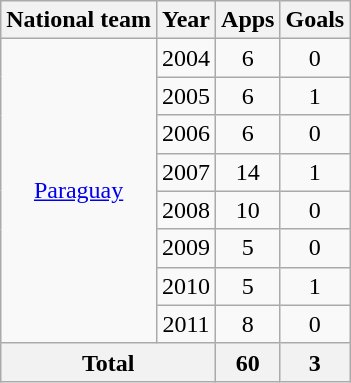<table class="wikitable" style="text-align:center">
<tr>
<th>National team</th>
<th>Year</th>
<th>Apps</th>
<th>Goals</th>
</tr>
<tr>
<td rowspan="8"><a href='#'>Paraguay</a></td>
<td>2004</td>
<td>6</td>
<td>0</td>
</tr>
<tr>
<td>2005</td>
<td>6</td>
<td>1</td>
</tr>
<tr>
<td>2006</td>
<td>6</td>
<td>0</td>
</tr>
<tr>
<td>2007</td>
<td>14</td>
<td>1</td>
</tr>
<tr>
<td>2008</td>
<td>10</td>
<td>0</td>
</tr>
<tr>
<td>2009</td>
<td>5</td>
<td>0</td>
</tr>
<tr>
<td>2010</td>
<td>5</td>
<td>1</td>
</tr>
<tr>
<td>2011</td>
<td>8</td>
<td>0</td>
</tr>
<tr>
<th colspan="2">Total</th>
<th>60</th>
<th>3</th>
</tr>
</table>
